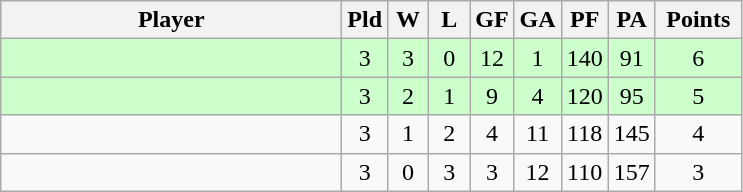<table class=wikitable style="text-align:center">
<tr>
<th width=220>Player</th>
<th width=20>Pld</th>
<th width=20>W</th>
<th width=20>L</th>
<th width=20>GF</th>
<th width=20>GA</th>
<th width=20>PF</th>
<th width=20>PA</th>
<th width=50>Points</th>
</tr>
<tr bgcolor="#ccffcc">
<td align=left></td>
<td>3</td>
<td>3</td>
<td>0</td>
<td>12</td>
<td>1</td>
<td>140</td>
<td>91</td>
<td>6</td>
</tr>
<tr bgcolor="#ccffcc">
<td align=left></td>
<td>3</td>
<td>2</td>
<td>1</td>
<td>9</td>
<td>4</td>
<td>120</td>
<td>95</td>
<td>5</td>
</tr>
<tr>
<td align=left></td>
<td>3</td>
<td>1</td>
<td>2</td>
<td>4</td>
<td>11</td>
<td>118</td>
<td>145</td>
<td>4</td>
</tr>
<tr>
<td align=left></td>
<td>3</td>
<td>0</td>
<td>3</td>
<td>3</td>
<td>12</td>
<td>110</td>
<td>157</td>
<td>3</td>
</tr>
</table>
